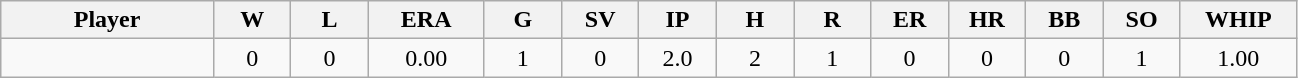<table class="wikitable sortable">
<tr>
<th bgcolor="#DDDDFF" width="11%">Player</th>
<th bgcolor="#DDDDFF" width="4%">W</th>
<th bgcolor="#DDDDFF" width="4%">L</th>
<th bgcolor="#DDDDFF" width="6%">ERA</th>
<th bgcolor="#DDDDFF" width="4%">G</th>
<th bgcolor="#DDDDFF" width="4%">SV</th>
<th bgcolor="#DDDDFF" width="4%">IP</th>
<th bgcolor="#DDDDFF" width="4%">H</th>
<th bgcolor="#DDDDFF" width="4%">R</th>
<th bgcolor="#DDDDFF" width="4%">ER</th>
<th bgcolor="#DDDDFF" width="4%">HR</th>
<th bgcolor="#DDDDFF" width="4%">BB</th>
<th bgcolor="#DDDDFF" width="4%">SO</th>
<th bgcolor="#DDDDFF" width="6%">WHIP</th>
</tr>
<tr align ="center">
<td></td>
<td>0</td>
<td>0</td>
<td>0.00</td>
<td>1</td>
<td>0</td>
<td>2.0</td>
<td>2</td>
<td>1</td>
<td>0</td>
<td>0</td>
<td>0</td>
<td>1</td>
<td>1.00</td>
</tr>
</table>
